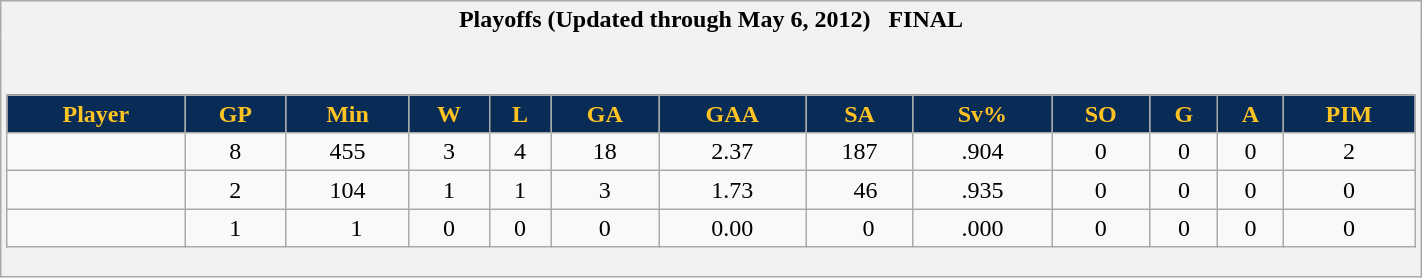<table class="wikitable" style="border: 1px solid #aaa;" width="75%">
<tr>
<th style="border: 0;">Playoffs (Updated through May 6, 2012)   <strong>FINAL</strong></th>
</tr>
<tr>
<td style="background: #f2f2f2; border: 0; text-align: center;"><br><table class="wikitable sortable" width="100%">
<tr>
<th style="background:#092c57;color:#ffc322;">Player</th>
<th style="background:#092c57;color:#ffc322;">GP</th>
<th style="background:#092c57;color:#ffc322;">Min</th>
<th style="background:#092c57;color:#ffc322;">W</th>
<th style="background:#092c57;color:#ffc322;">L</th>
<th style="background:#092c57;color:#ffc322;">GA</th>
<th style="background:#092c57;color:#ffc322;">GAA</th>
<th style="background:#092c57;color:#ffc322;">SA</th>
<th style="background:#092c57;color:#ffc322;">Sv%</th>
<th style="background:#092c57;color:#ffc322;">SO</th>
<th style="background:#092c57;color:#ffc322;">G</th>
<th style="background:#092c57;color:#ffc322;">A</th>
<th style="background:#092c57;color:#ffc322;">PIM</th>
</tr>
<tr style="text-align:center">
<td></td>
<td>8</td>
<td>455</td>
<td>3</td>
<td>4</td>
<td>18</td>
<td>2.37</td>
<td>187</td>
<td>.904</td>
<td>0</td>
<td>0</td>
<td>0</td>
<td>2</td>
</tr>
<tr style="text-align:center">
<td></td>
<td>2</td>
<td>104</td>
<td>1</td>
<td>1</td>
<td>3</td>
<td>1.73</td>
<td>  46</td>
<td>.935</td>
<td>0</td>
<td>0</td>
<td>0</td>
<td>0</td>
</tr>
<tr style="text-align:center">
<td></td>
<td>1</td>
<td>   1</td>
<td>0</td>
<td>0</td>
<td>0</td>
<td>0.00</td>
<td>   0</td>
<td>.000</td>
<td>0</td>
<td>0</td>
<td>0</td>
<td>0</td>
</tr>
</table>
</td>
</tr>
</table>
